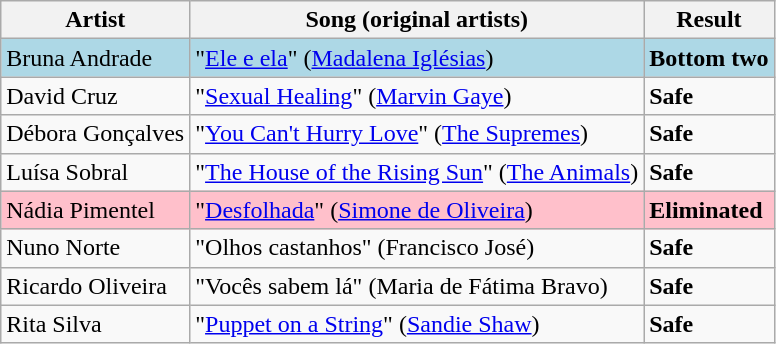<table class=wikitable>
<tr>
<th>Artist</th>
<th>Song (original artists)</th>
<th>Result</th>
</tr>
<tr style="background:lightblue;">
<td>Bruna Andrade</td>
<td>"<a href='#'>Ele e ela</a>" (<a href='#'>Madalena Iglésias</a>)</td>
<td><strong>Bottom two</strong></td>
</tr>
<tr>
<td>David Cruz</td>
<td>"<a href='#'>Sexual Healing</a>" (<a href='#'>Marvin Gaye</a>)</td>
<td><strong>Safe</strong></td>
</tr>
<tr>
<td>Débora Gonçalves</td>
<td>"<a href='#'>You Can't Hurry Love</a>" (<a href='#'>The Supremes</a>)</td>
<td><strong>Safe</strong></td>
</tr>
<tr>
<td>Luísa Sobral</td>
<td>"<a href='#'>The House of the Rising Sun</a>" (<a href='#'>The Animals</a>)</td>
<td><strong>Safe</strong></td>
</tr>
<tr style="background:pink;">
<td>Nádia Pimentel</td>
<td>"<a href='#'>Desfolhada</a>" (<a href='#'>Simone de Oliveira</a>)</td>
<td><strong>Eliminated</strong></td>
</tr>
<tr>
<td>Nuno Norte</td>
<td>"Olhos castanhos" (Francisco José)</td>
<td><strong>Safe</strong></td>
</tr>
<tr>
<td>Ricardo Oliveira</td>
<td>"Vocês sabem lá" (Maria de Fátima Bravo)</td>
<td><strong>Safe</strong></td>
</tr>
<tr>
<td>Rita Silva</td>
<td>"<a href='#'>Puppet on a String</a>" (<a href='#'>Sandie Shaw</a>)</td>
<td><strong>Safe</strong></td>
</tr>
</table>
